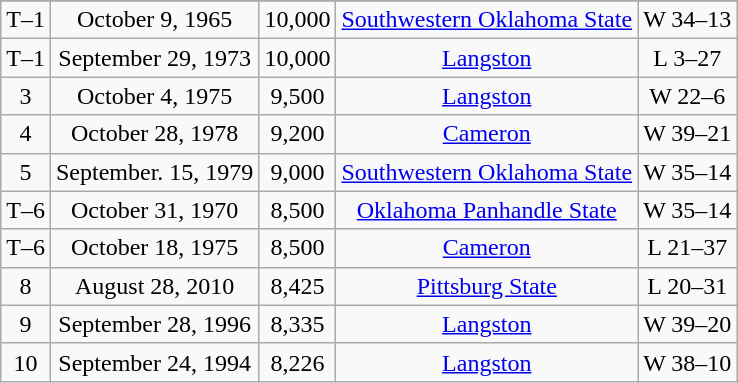<table class="wikitable" style="text-align:center">
<tr>
</tr>
<tr>
<td>T–1</td>
<td>October 9, 1965</td>
<td>10,000</td>
<td><a href='#'>Southwestern Oklahoma State</a></td>
<td>W 34–13</td>
</tr>
<tr>
<td>T–1</td>
<td>September 29, 1973</td>
<td>10,000</td>
<td><a href='#'>Langston</a></td>
<td>L 3–27</td>
</tr>
<tr>
<td>3</td>
<td>October 4, 1975</td>
<td>9,500</td>
<td><a href='#'>Langston</a></td>
<td>W 22–6</td>
</tr>
<tr>
<td>4</td>
<td>October 28, 1978</td>
<td>9,200</td>
<td><a href='#'>Cameron</a></td>
<td>W 39–21</td>
</tr>
<tr>
<td>5</td>
<td>September. 15, 1979</td>
<td>9,000</td>
<td><a href='#'>Southwestern Oklahoma State</a></td>
<td>W 35–14</td>
</tr>
<tr>
<td>T–6</td>
<td>October 31, 1970</td>
<td>8,500</td>
<td><a href='#'>Oklahoma Panhandle State</a></td>
<td>W 35–14</td>
</tr>
<tr>
<td>T–6</td>
<td>October 18, 1975</td>
<td>8,500</td>
<td><a href='#'>Cameron</a></td>
<td>L 21–37</td>
</tr>
<tr>
<td>8</td>
<td>August 28, 2010</td>
<td>8,425</td>
<td><a href='#'>Pittsburg State</a></td>
<td>L 20–31</td>
</tr>
<tr>
<td>9</td>
<td>September 28, 1996</td>
<td>8,335</td>
<td><a href='#'>Langston</a></td>
<td>W 39–20</td>
</tr>
<tr>
<td>10</td>
<td>September 24, 1994</td>
<td>8,226</td>
<td><a href='#'>Langston</a></td>
<td>W 38–10</td>
</tr>
</table>
